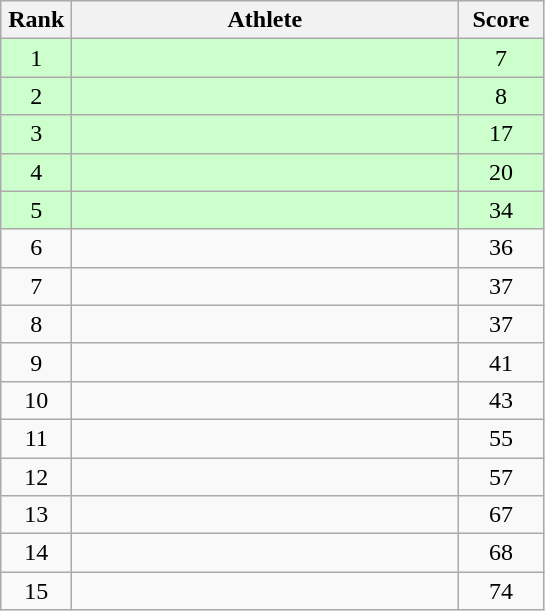<table class=wikitable style="text-align:center">
<tr>
<th width=40>Rank</th>
<th width=250>Athlete</th>
<th width=50>Score</th>
</tr>
<tr bgcolor="ccffcc">
<td>1</td>
<td align=left></td>
<td>7</td>
</tr>
<tr bgcolor="ccffcc">
<td>2</td>
<td align=left></td>
<td>8</td>
</tr>
<tr bgcolor="ccffcc">
<td>3</td>
<td align=left></td>
<td>17</td>
</tr>
<tr bgcolor="ccffcc">
<td>4</td>
<td align=left></td>
<td>20</td>
</tr>
<tr bgcolor="ccffcc">
<td>5</td>
<td align=left></td>
<td>34</td>
</tr>
<tr>
<td>6</td>
<td align=left></td>
<td>36</td>
</tr>
<tr>
<td>7</td>
<td align=left></td>
<td>37</td>
</tr>
<tr>
<td>8</td>
<td align=left></td>
<td>37</td>
</tr>
<tr>
<td>9</td>
<td align=left></td>
<td>41</td>
</tr>
<tr>
<td>10</td>
<td align=left></td>
<td>43</td>
</tr>
<tr>
<td>11</td>
<td align=left></td>
<td>55</td>
</tr>
<tr>
<td>12</td>
<td align=left></td>
<td>57</td>
</tr>
<tr>
<td>13</td>
<td align=left></td>
<td>67</td>
</tr>
<tr>
<td>14</td>
<td align=left></td>
<td>68</td>
</tr>
<tr>
<td>15</td>
<td align=left></td>
<td>74</td>
</tr>
</table>
